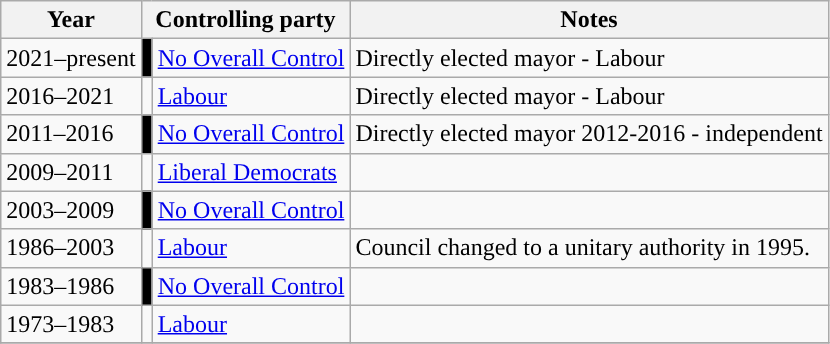<table class="wikitable">
<tr>
<th>Year</th>
<th colspan="2">Controlling party</th>
<th>Notes</th>
</tr>
<tr>
<td>2021–present</td>
<td style="background-color:black;"></td>
<td><a href='#'>No Overall Control</a></td>
<td>Directly elected mayor - Labour</td>
</tr>
<tr>
<td>2016–2021</td>
<td style="background-color:"></td>
<td><a href='#'>Labour</a></td>
<td>Directly elected mayor - Labour</td>
</tr>
<tr>
<td>2011–2016</td>
<td style="background-color:black;"></td>
<td><a href='#'>No Overall Control</a></td>
<td>Directly elected mayor 2012-2016 - independent</td>
</tr>
<tr>
<td>2009–2011</td>
<td style="background-color:"></td>
<td><a href='#'>Liberal Democrats</a></td>
<td></td>
</tr>
<tr>
<td>2003–2009</td>
<td style="background-color:black;"></td>
<td><a href='#'>No Overall Control</a></td>
<td></td>
</tr>
<tr>
<td>1986–2003</td>
<td style="background-color:"></td>
<td><a href='#'>Labour</a></td>
<td>Council changed to a unitary authority in 1995.</td>
</tr>
<tr>
<td>1983–1986</td>
<td style="background-color:black;"></td>
<td><a href='#'>No Overall Control</a></td>
<td></td>
</tr>
<tr>
<td>1973–1983</td>
<td style="background-color:"></td>
<td><a href='#'>Labour</a></td>
<td></td>
</tr>
<tr>
</tr>
</table>
